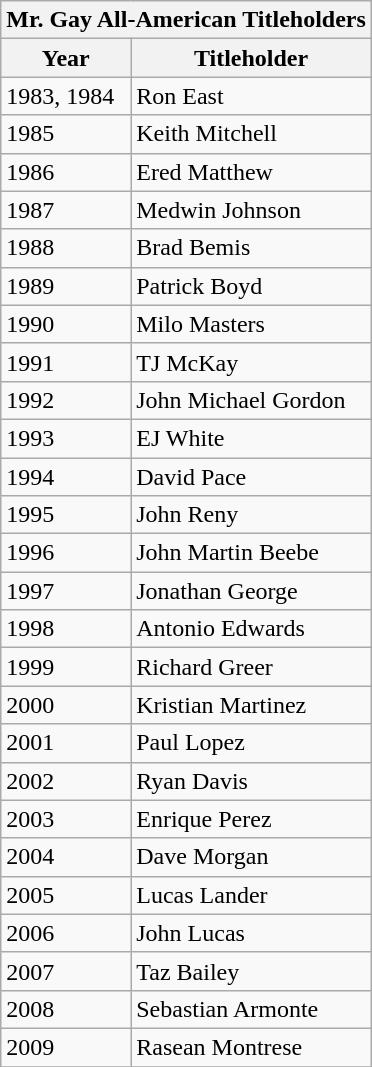<table class="wikitable collapsible">
<tr>
<th colspan="2">Mr. Gay All-American Titleholders</th>
</tr>
<tr>
<th>Year</th>
<th>Titleholder</th>
</tr>
<tr>
<td>1983, 1984</td>
<td>Ron East</td>
</tr>
<tr>
<td>1985</td>
<td>Keith Mitchell</td>
</tr>
<tr>
<td>1986</td>
<td>Ered Matthew</td>
</tr>
<tr>
<td>1987</td>
<td>Medwin Johnson</td>
</tr>
<tr>
<td>1988</td>
<td>Brad Bemis</td>
</tr>
<tr>
<td>1989</td>
<td>Patrick Boyd</td>
</tr>
<tr>
<td>1990</td>
<td>Milo Masters</td>
</tr>
<tr>
<td>1991</td>
<td>TJ McKay</td>
</tr>
<tr>
<td>1992</td>
<td>John Michael Gordon</td>
</tr>
<tr>
<td>1993</td>
<td>EJ White</td>
</tr>
<tr>
<td>1994</td>
<td>David Pace</td>
</tr>
<tr>
<td>1995</td>
<td>John Reny</td>
</tr>
<tr>
<td>1996</td>
<td>John Martin Beebe</td>
</tr>
<tr>
<td>1997</td>
<td>Jonathan George</td>
</tr>
<tr>
<td>1998</td>
<td>Antonio Edwards</td>
</tr>
<tr>
<td>1999</td>
<td>Richard Greer</td>
</tr>
<tr>
<td>2000</td>
<td>Kristian Martinez</td>
</tr>
<tr>
<td>2001</td>
<td>Paul Lopez</td>
</tr>
<tr>
<td>2002</td>
<td>Ryan Davis</td>
</tr>
<tr>
<td>2003</td>
<td>Enrique Perez</td>
</tr>
<tr>
<td>2004</td>
<td>Dave Morgan</td>
</tr>
<tr>
<td>2005</td>
<td>Lucas Lander</td>
</tr>
<tr>
<td>2006</td>
<td>John Lucas</td>
</tr>
<tr>
<td>2007</td>
<td>Taz Bailey</td>
</tr>
<tr>
<td>2008</td>
<td>Sebastian Armonte</td>
</tr>
<tr>
<td>2009</td>
<td>Rasean Montrese</td>
</tr>
<tr>
</tr>
</table>
